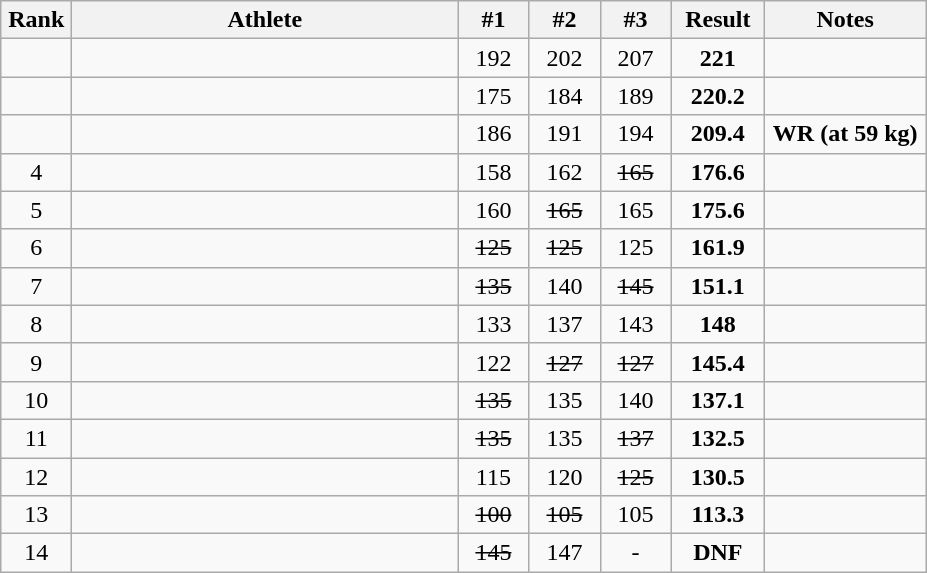<table class = "wikitable" style="text-align:center;">
<tr>
<th width=40>Rank</th>
<th width=250>Athlete</th>
<th width=40>#1</th>
<th width=40>#2</th>
<th width=40>#3</th>
<th width=55>Result</th>
<th width=100>Notes</th>
</tr>
<tr>
<td></td>
<td align=left></td>
<td>192</td>
<td>202</td>
<td>207</td>
<td><strong>221</strong></td>
<td></td>
</tr>
<tr>
<td></td>
<td align=left></td>
<td>175</td>
<td>184</td>
<td>189</td>
<td><strong>220.2</strong></td>
<td></td>
</tr>
<tr>
<td></td>
<td align=left></td>
<td>186</td>
<td>191</td>
<td>194</td>
<td><strong>209.4</strong></td>
<td><strong>WR (at 59 kg)</strong></td>
</tr>
<tr>
<td>4</td>
<td align=left></td>
<td>158</td>
<td>162</td>
<td><s>165</s></td>
<td><strong>176.6</strong></td>
<td></td>
</tr>
<tr>
<td>5</td>
<td align=left></td>
<td>160</td>
<td><s>165</s></td>
<td>165</td>
<td><strong>175.6</strong></td>
<td></td>
</tr>
<tr>
<td>6</td>
<td align=left></td>
<td><s>125</s></td>
<td><s>125</s></td>
<td>125</td>
<td><strong>161.9</strong></td>
<td></td>
</tr>
<tr>
<td>7</td>
<td align=left></td>
<td><s>135</s></td>
<td>140</td>
<td><s>145</s></td>
<td><strong>151.1</strong></td>
<td></td>
</tr>
<tr>
<td>8</td>
<td align=left></td>
<td>133</td>
<td>137</td>
<td>143</td>
<td><strong>148</strong></td>
<td></td>
</tr>
<tr>
<td>9</td>
<td align=left></td>
<td>122</td>
<td><s>127</s></td>
<td><s>127</s></td>
<td><strong>145.4</strong></td>
<td></td>
</tr>
<tr>
<td>10</td>
<td align=left></td>
<td><s>135</s></td>
<td>135</td>
<td>140</td>
<td><strong>137.1</strong></td>
<td></td>
</tr>
<tr>
<td>11</td>
<td align=left></td>
<td><s>135</s></td>
<td>135</td>
<td><s>137</s></td>
<td><strong>132.5</strong></td>
<td></td>
</tr>
<tr>
<td>12</td>
<td align=left></td>
<td>115</td>
<td>120</td>
<td><s>125</s></td>
<td><strong>130.5</strong></td>
<td></td>
</tr>
<tr>
<td>13</td>
<td align=left></td>
<td><s>100</s></td>
<td><s>105</s></td>
<td>105</td>
<td><strong>113.3</strong></td>
<td></td>
</tr>
<tr>
<td>14</td>
<td align=left></td>
<td><s>145</s></td>
<td>147</td>
<td>-</td>
<td><strong>DNF</strong></td>
<td></td>
</tr>
</table>
